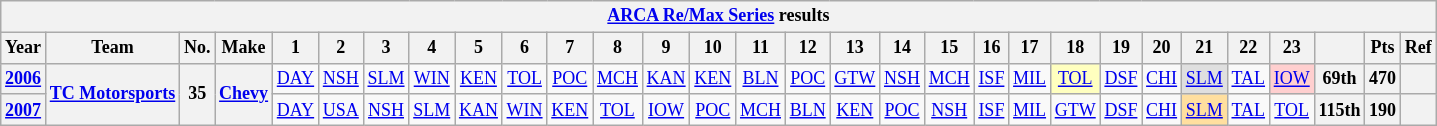<table class="wikitable" style="text-align:center; font-size:75%">
<tr>
<th colspan=48><a href='#'>ARCA Re/Max Series</a> results</th>
</tr>
<tr>
<th>Year</th>
<th>Team</th>
<th>No.</th>
<th>Make</th>
<th>1</th>
<th>2</th>
<th>3</th>
<th>4</th>
<th>5</th>
<th>6</th>
<th>7</th>
<th>8</th>
<th>9</th>
<th>10</th>
<th>11</th>
<th>12</th>
<th>13</th>
<th>14</th>
<th>15</th>
<th>16</th>
<th>17</th>
<th>18</th>
<th>19</th>
<th>20</th>
<th>21</th>
<th>22</th>
<th>23</th>
<th></th>
<th>Pts</th>
<th>Ref</th>
</tr>
<tr>
<th><a href='#'>2006</a></th>
<th rowspan=2><a href='#'>TC Motorsports</a></th>
<th rowspan=2>35</th>
<th rowspan=2><a href='#'>Chevy</a></th>
<td><a href='#'>DAY</a></td>
<td><a href='#'>NSH</a></td>
<td><a href='#'>SLM</a></td>
<td><a href='#'>WIN</a></td>
<td><a href='#'>KEN</a></td>
<td><a href='#'>TOL</a></td>
<td><a href='#'>POC</a></td>
<td><a href='#'>MCH</a></td>
<td><a href='#'>KAN</a></td>
<td><a href='#'>KEN</a></td>
<td><a href='#'>BLN</a></td>
<td><a href='#'>POC</a></td>
<td><a href='#'>GTW</a></td>
<td><a href='#'>NSH</a></td>
<td><a href='#'>MCH</a></td>
<td><a href='#'>ISF</a></td>
<td><a href='#'>MIL</a></td>
<td style="background:#FFFFBF;"><a href='#'>TOL</a><br></td>
<td><a href='#'>DSF</a></td>
<td><a href='#'>CHI</a></td>
<td style="background:#DFDFDF;"><a href='#'>SLM</a><br></td>
<td><a href='#'>TAL</a></td>
<td style="background:#FFCFCF;"><a href='#'>IOW</a><br></td>
<th>69th</th>
<th>470</th>
<th></th>
</tr>
<tr>
<th><a href='#'>2007</a></th>
<td><a href='#'>DAY</a></td>
<td><a href='#'>USA</a></td>
<td><a href='#'>NSH</a></td>
<td><a href='#'>SLM</a></td>
<td><a href='#'>KAN</a></td>
<td><a href='#'>WIN</a></td>
<td><a href='#'>KEN</a></td>
<td><a href='#'>TOL</a></td>
<td><a href='#'>IOW</a></td>
<td><a href='#'>POC</a></td>
<td><a href='#'>MCH</a></td>
<td><a href='#'>BLN</a></td>
<td><a href='#'>KEN</a></td>
<td><a href='#'>POC</a></td>
<td><a href='#'>NSH</a></td>
<td><a href='#'>ISF</a></td>
<td><a href='#'>MIL</a></td>
<td><a href='#'>GTW</a></td>
<td><a href='#'>DSF</a></td>
<td><a href='#'>CHI</a></td>
<td style="background:#FFDF9F;"><a href='#'>SLM</a><br></td>
<td><a href='#'>TAL</a></td>
<td><a href='#'>TOL</a></td>
<th>115th</th>
<th>190</th>
<th></th>
</tr>
</table>
